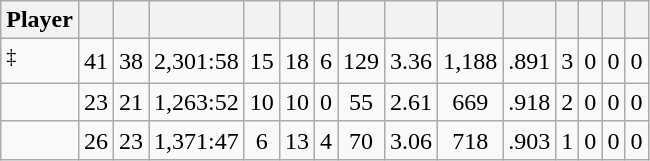<table class="wikitable sortable" style="text-align:center;">
<tr>
<th>Player</th>
<th></th>
<th></th>
<th></th>
<th></th>
<th></th>
<th></th>
<th></th>
<th></th>
<th></th>
<th></th>
<th></th>
<th></th>
<th></th>
<th></th>
</tr>
<tr>
<td style="text-align:left;"><sup>‡</sup></td>
<td>41</td>
<td>38</td>
<td>2,301:58</td>
<td>15</td>
<td>18</td>
<td>6</td>
<td>129</td>
<td>3.36</td>
<td>1,188</td>
<td>.891</td>
<td>3</td>
<td>0</td>
<td>0</td>
<td>0</td>
</tr>
<tr>
<td style="text-align:left;"></td>
<td>23</td>
<td>21</td>
<td>1,263:52</td>
<td>10</td>
<td>10</td>
<td>0</td>
<td>55</td>
<td>2.61</td>
<td>669</td>
<td>.918</td>
<td>2</td>
<td>0</td>
<td>0</td>
<td>0</td>
</tr>
<tr>
<td style="text-align:left;"></td>
<td>26</td>
<td>23</td>
<td>1,371:47</td>
<td>6</td>
<td>13</td>
<td>4</td>
<td>70</td>
<td>3.06</td>
<td>718</td>
<td>.903</td>
<td>1</td>
<td>0</td>
<td>0</td>
<td>0</td>
</tr>
</table>
